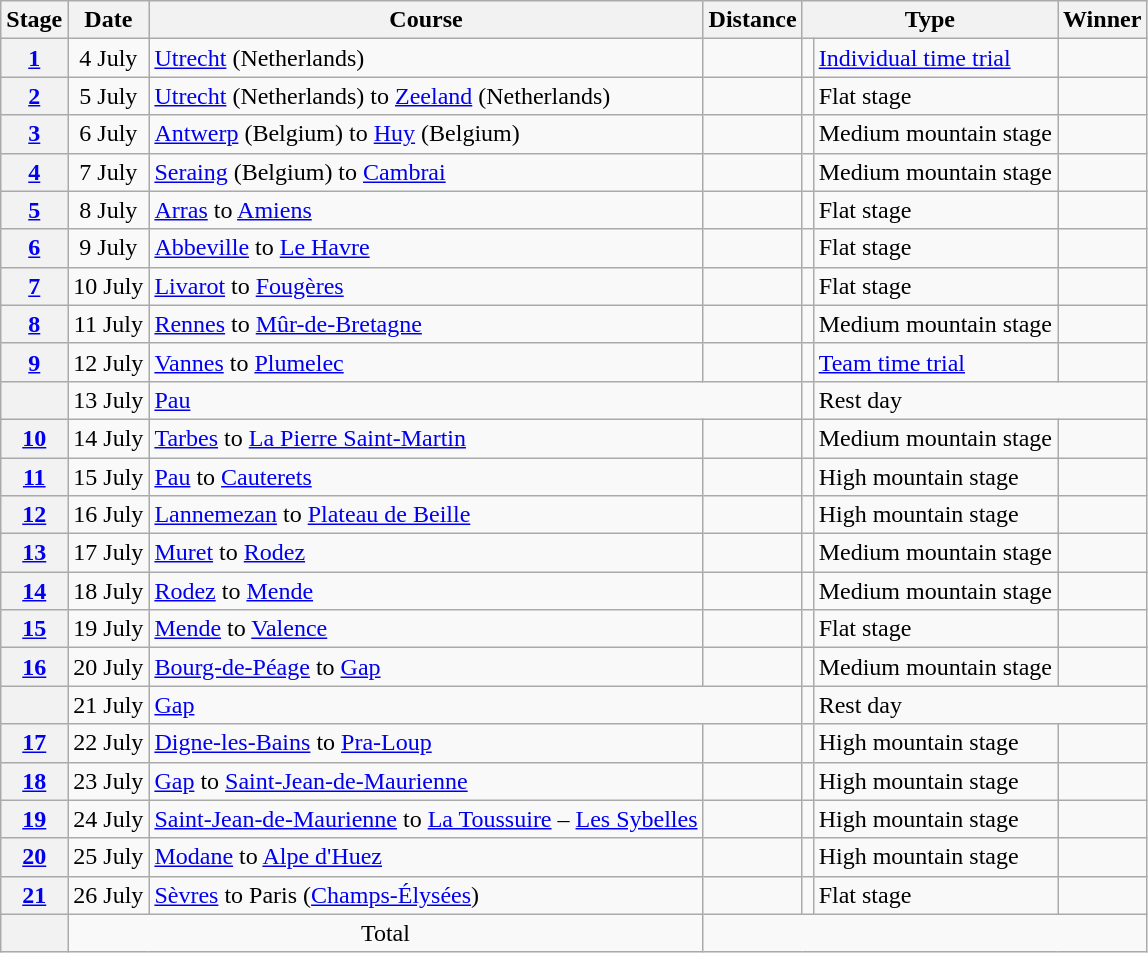<table class="wikitable">
<tr>
<th scope="col">Stage</th>
<th scope="col">Date</th>
<th scope="col">Course</th>
<th scope="col">Distance</th>
<th scope="col" colspan="2">Type</th>
<th scope="col">Winner</th>
</tr>
<tr>
<th scope="row"><a href='#'>1</a></th>
<td style="text-align:center;">4 July</td>
<td><a href='#'>Utrecht</a> (Netherlands)</td>
<td style="text-align:center;"></td>
<td></td>
<td><a href='#'>Individual time trial</a></td>
<td></td>
</tr>
<tr>
<th scope="row"><a href='#'>2</a></th>
<td style="text-align:center;">5 July</td>
<td><a href='#'>Utrecht</a> (Netherlands) to <a href='#'>Zeeland</a> (Netherlands)</td>
<td style="text-align:center;"></td>
<td></td>
<td>Flat stage</td>
<td></td>
</tr>
<tr>
<th scope="row"><a href='#'>3</a></th>
<td style="text-align:center;">6 July</td>
<td><a href='#'>Antwerp</a> (Belgium) to <a href='#'>Huy</a> (Belgium)</td>
<td style="text-align:center;"></td>
<td></td>
<td>Medium mountain stage</td>
<td></td>
</tr>
<tr>
<th scope="row"><a href='#'>4</a></th>
<td style="text-align:center;">7 July</td>
<td><a href='#'>Seraing</a> (Belgium) to <a href='#'>Cambrai</a></td>
<td style="text-align:center;"></td>
<td></td>
<td>Medium mountain stage</td>
<td></td>
</tr>
<tr>
<th scope="row"><a href='#'>5</a></th>
<td style="text-align:center;">8 July</td>
<td><a href='#'>Arras</a> to <a href='#'>Amiens</a></td>
<td style="text-align:center;"></td>
<td></td>
<td>Flat stage</td>
<td></td>
</tr>
<tr>
<th scope="row"><a href='#'>6</a></th>
<td style="text-align:center;">9 July</td>
<td><a href='#'>Abbeville</a> to <a href='#'>Le Havre</a></td>
<td style="text-align:center;"></td>
<td></td>
<td>Flat stage</td>
<td></td>
</tr>
<tr>
<th scope="row"><a href='#'>7</a></th>
<td style="text-align:center;">10 July</td>
<td><a href='#'>Livarot</a> to <a href='#'>Fougères</a></td>
<td style="text-align:center;"></td>
<td></td>
<td>Flat stage</td>
<td></td>
</tr>
<tr>
<th scope="row"><a href='#'>8</a></th>
<td style="text-align:center;">11 July</td>
<td><a href='#'>Rennes</a> to <a href='#'>Mûr-de-Bretagne</a></td>
<td style="text-align:center;"></td>
<td></td>
<td>Medium mountain stage</td>
<td></td>
</tr>
<tr>
<th scope="row"><a href='#'>9</a></th>
<td style="text-align:center;">12 July</td>
<td><a href='#'>Vannes</a> to <a href='#'>Plumelec</a></td>
<td style="text-align:center;"></td>
<td></td>
<td><a href='#'>Team time trial</a></td>
<td></td>
</tr>
<tr>
<th scope="row"></th>
<td style="text-align:center;">13 July</td>
<td colspan="2"><a href='#'>Pau</a></td>
<td></td>
<td colspan="2">Rest day</td>
</tr>
<tr>
<th scope="row"><a href='#'>10</a></th>
<td style="text-align:center;">14 July</td>
<td><a href='#'>Tarbes</a> to <a href='#'>La Pierre Saint-Martin</a></td>
<td style="text-align:center;"></td>
<td></td>
<td>Medium mountain stage</td>
<td></td>
</tr>
<tr>
<th scope="row"><a href='#'>11</a></th>
<td style="text-align:center;">15 July</td>
<td><a href='#'>Pau</a> to <a href='#'>Cauterets</a></td>
<td style="text-align:center;"></td>
<td></td>
<td>High mountain stage</td>
<td></td>
</tr>
<tr>
<th scope="row"><a href='#'>12</a></th>
<td style="text-align:center;">16 July</td>
<td><a href='#'>Lannemezan</a> to <a href='#'>Plateau de Beille</a></td>
<td style="text-align:center;"></td>
<td></td>
<td>High mountain stage</td>
<td></td>
</tr>
<tr>
<th scope="row"><a href='#'>13</a></th>
<td style="text-align:center;">17 July</td>
<td><a href='#'>Muret</a> to <a href='#'>Rodez</a></td>
<td style="text-align:center;"></td>
<td></td>
<td>Medium mountain stage</td>
<td></td>
</tr>
<tr>
<th scope="row"><a href='#'>14</a></th>
<td style="text-align:center;">18 July</td>
<td><a href='#'>Rodez</a> to <a href='#'>Mende</a></td>
<td style="text-align:center;"></td>
<td></td>
<td>Medium mountain stage</td>
<td></td>
</tr>
<tr>
<th scope="row"><a href='#'>15</a></th>
<td style="text-align:center;">19 July</td>
<td><a href='#'>Mende</a> to <a href='#'>Valence</a></td>
<td style="text-align:center;"></td>
<td></td>
<td>Flat stage</td>
<td></td>
</tr>
<tr>
<th scope="row"><a href='#'>16</a></th>
<td style="text-align:center;">20 July</td>
<td><a href='#'>Bourg-de-Péage</a> to <a href='#'>Gap</a></td>
<td style="text-align:center;"></td>
<td></td>
<td>Medium mountain stage</td>
<td></td>
</tr>
<tr>
<th scope="row"></th>
<td style="text-align:center;">21 July</td>
<td colspan="2"><a href='#'>Gap</a></td>
<td></td>
<td colspan="2">Rest day</td>
</tr>
<tr>
<th scope="row"><a href='#'>17</a></th>
<td style="text-align:center;">22 July</td>
<td><a href='#'>Digne-les-Bains</a> to <a href='#'>Pra-Loup</a></td>
<td style="text-align:center;"></td>
<td></td>
<td>High mountain stage</td>
<td></td>
</tr>
<tr>
<th scope="row"><a href='#'>18</a></th>
<td style="text-align:center;">23 July</td>
<td><a href='#'>Gap</a> to <a href='#'>Saint-Jean-de-Maurienne</a></td>
<td style="text-align:center;"></td>
<td></td>
<td>High mountain stage</td>
<td></td>
</tr>
<tr>
<th scope="row"><a href='#'>19</a></th>
<td style="text-align:center;">24 July</td>
<td><a href='#'>Saint-Jean-de-Maurienne</a> to <a href='#'>La Toussuire</a> – <a href='#'>Les Sybelles</a></td>
<td style="text-align:center;"></td>
<td></td>
<td>High mountain stage</td>
<td></td>
</tr>
<tr>
<th scope="row"><a href='#'>20</a></th>
<td style="text-align:center;">25 July</td>
<td><a href='#'>Modane</a> to <a href='#'>Alpe d'Huez</a></td>
<td style="text-align:center;"></td>
<td></td>
<td>High mountain stage</td>
<td></td>
</tr>
<tr>
<th scope="row"><a href='#'>21</a></th>
<td style="text-align:center;">26 July</td>
<td><a href='#'>Sèvres</a> to Paris (<a href='#'>Champs-Élysées</a>)</td>
<td style="text-align:center;"></td>
<td></td>
<td>Flat stage</td>
<td></td>
</tr>
<tr>
<th scope="row"></th>
<td colspan="2" style="text-align:center">Total</td>
<td colspan="5" style="text-align:center"></td>
</tr>
</table>
